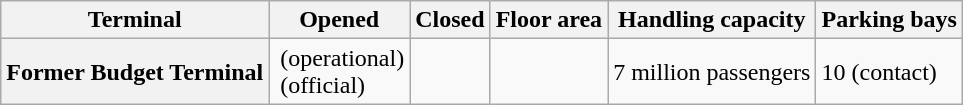<table class="wikitable">
<tr>
<th>Terminal</th>
<th>Opened</th>
<th>Closed</th>
<th>Floor area</th>
<th>Handling capacity</th>
<th>Parking bays</th>
</tr>
<tr>
<th>Former Budget Terminal</th>
<td> (operational)<br> (official)</td>
<td></td>
<td></td>
<td>7 million passengers</td>
<td>10 (contact)</td>
</tr>
</table>
